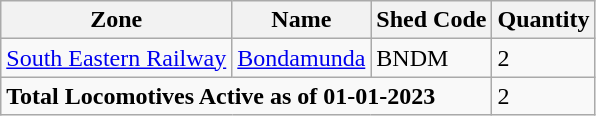<table class="wikitable">
<tr>
<th>Zone</th>
<th>Name</th>
<th>Shed Code</th>
<th>Quantity</th>
</tr>
<tr>
<td><a href='#'>South Eastern Railway</a></td>
<td><a href='#'>Bondamunda</a></td>
<td>BNDM</td>
<td>2</td>
</tr>
<tr>
<td colspan="3"><strong>Total Locomotives Active as of 01-01-2023</strong></td>
<td>2</td>
</tr>
</table>
